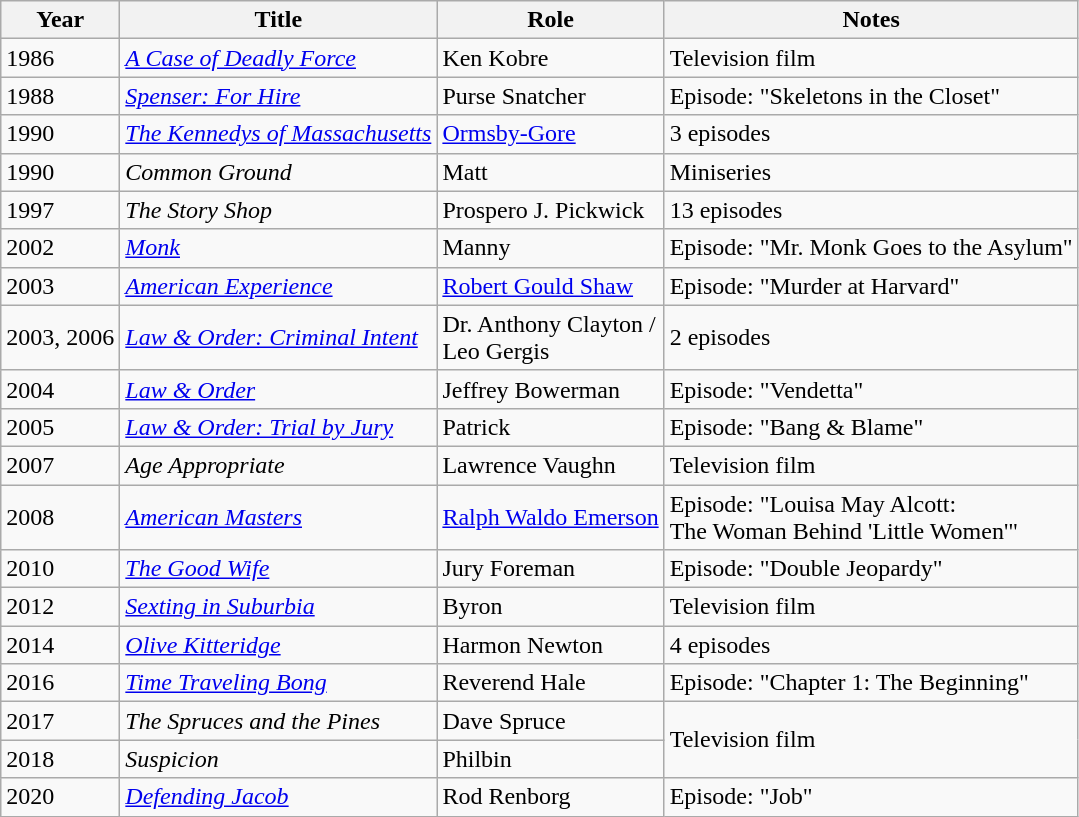<table class="wikitable sortable">
<tr>
<th>Year</th>
<th>Title</th>
<th>Role</th>
<th>Notes</th>
</tr>
<tr>
<td>1986</td>
<td><em><a href='#'>A Case of Deadly Force</a></em></td>
<td>Ken Kobre</td>
<td>Television film</td>
</tr>
<tr>
<td>1988</td>
<td><em><a href='#'>Spenser: For Hire</a></em></td>
<td>Purse Snatcher</td>
<td>Episode: "Skeletons in the Closet"</td>
</tr>
<tr>
<td>1990</td>
<td><em><a href='#'>The Kennedys of Massachusetts</a></em></td>
<td><a href='#'>Ormsby-Gore</a></td>
<td>3 episodes</td>
</tr>
<tr>
<td>1990</td>
<td><em>Common Ground</em></td>
<td>Matt</td>
<td>Miniseries</td>
</tr>
<tr>
<td>1997</td>
<td><em>The Story Shop</em></td>
<td>Prospero J. Pickwick</td>
<td>13 episodes</td>
</tr>
<tr>
<td>2002</td>
<td><a href='#'><em>Monk</em></a></td>
<td>Manny</td>
<td>Episode: "Mr. Monk Goes to the Asylum"</td>
</tr>
<tr>
<td>2003</td>
<td><em><a href='#'>American Experience</a></em></td>
<td><a href='#'>Robert Gould Shaw</a></td>
<td>Episode: "Murder at Harvard"</td>
</tr>
<tr>
<td>2003, 2006</td>
<td><em><a href='#'>Law & Order: Criminal Intent</a></em></td>
<td>Dr. Anthony Clayton /<br>Leo Gergis</td>
<td>2 episodes</td>
</tr>
<tr>
<td>2004</td>
<td><em><a href='#'>Law & Order</a></em></td>
<td>Jeffrey Bowerman</td>
<td>Episode: "Vendetta"</td>
</tr>
<tr>
<td>2005</td>
<td><em><a href='#'>Law & Order: Trial by Jury</a></em></td>
<td>Patrick</td>
<td>Episode: "Bang & Blame"</td>
</tr>
<tr>
<td>2007</td>
<td><em>Age Appropriate</em></td>
<td>Lawrence Vaughn</td>
<td>Television film</td>
</tr>
<tr>
<td>2008</td>
<td><em><a href='#'>American Masters</a></em></td>
<td><a href='#'>Ralph Waldo Emerson</a></td>
<td>Episode: "Louisa May Alcott:<br>The Woman Behind 'Little Women'"</td>
</tr>
<tr>
<td>2010</td>
<td><em><a href='#'>The Good Wife</a></em></td>
<td>Jury Foreman</td>
<td>Episode: "Double Jeopardy"</td>
</tr>
<tr>
<td>2012</td>
<td><em><a href='#'>Sexting in Suburbia</a></em></td>
<td>Byron</td>
<td>Television film</td>
</tr>
<tr>
<td>2014</td>
<td><a href='#'><em>Olive Kitteridge</em></a></td>
<td>Harmon Newton</td>
<td>4 episodes</td>
</tr>
<tr>
<td>2016</td>
<td><em><a href='#'>Time Traveling Bong</a></em></td>
<td>Reverend Hale</td>
<td>Episode: "Chapter 1: The Beginning"</td>
</tr>
<tr>
<td>2017</td>
<td><em>The Spruces and the Pines</em></td>
<td>Dave Spruce</td>
<td rowspan="2">Television film</td>
</tr>
<tr>
<td>2018</td>
<td><em>Suspicion</em></td>
<td>Philbin</td>
</tr>
<tr>
<td>2020</td>
<td><a href='#'><em>Defending Jacob</em></a></td>
<td>Rod Renborg</td>
<td>Episode: "Job"</td>
</tr>
</table>
